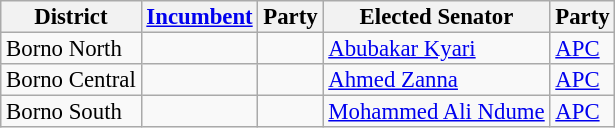<table class="sortable wikitable" style="font-size:95%;line-height:14px;">
<tr>
<th class="unsortable">District</th>
<th class="unsortable"><a href='#'>Incumbent</a></th>
<th>Party</th>
<th class="unsortable">Elected Senator</th>
<th>Party</th>
</tr>
<tr>
<td>Borno North</td>
<td></td>
<td></td>
<td><a href='#'>Abubakar Kyari</a></td>
<td><a href='#'>APC</a></td>
</tr>
<tr>
<td>Borno Central</td>
<td></td>
<td></td>
<td><a href='#'>Ahmed Zanna</a></td>
<td><a href='#'>APC</a></td>
</tr>
<tr>
<td>Borno South</td>
<td></td>
<td></td>
<td><a href='#'>Mohammed Ali Ndume</a></td>
<td><a href='#'>APC</a></td>
</tr>
</table>
